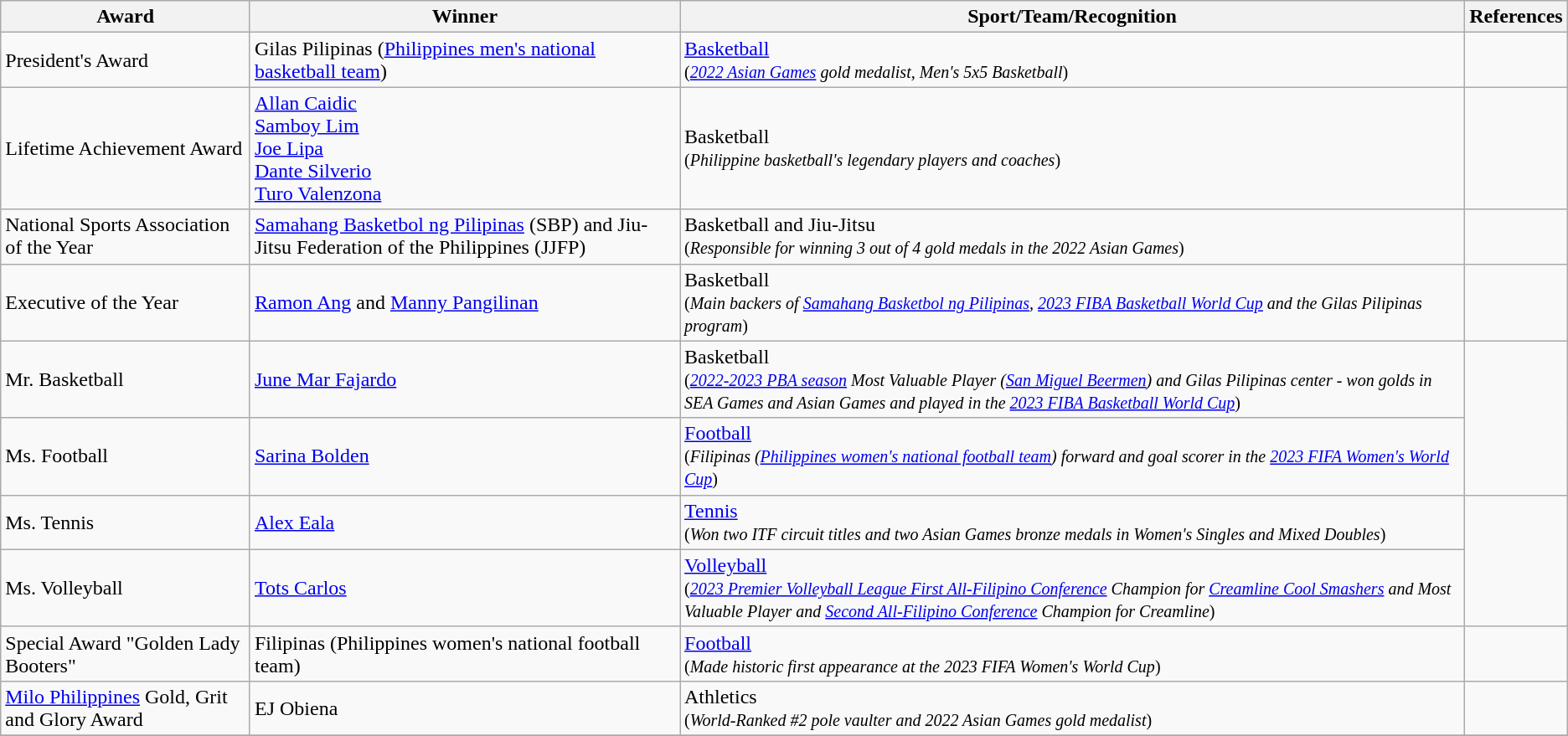<table class="wikitable">
<tr>
<th>Award</th>
<th>Winner</th>
<th>Sport/Team/Recognition</th>
<th>References</th>
</tr>
<tr>
<td>President's Award</td>
<td>Gilas Pilipinas (<a href='#'>Philippines men's national basketball team</a>)</td>
<td><a href='#'>Basketball</a> <br> <small>(<em><a href='#'>2022 Asian Games</a> gold medalist, Men's 5x5 Basketball</em>)</small></td>
<td></td>
</tr>
<tr>
<td>Lifetime Achievement Award</td>
<td><a href='#'>Allan Caidic</a><br><a href='#'>Samboy Lim</a><br><a href='#'>Joe Lipa</a><br><a href='#'>Dante Silverio</a><br><a href='#'>Turo Valenzona</a></td>
<td>Basketball<br> <small>(<em>Philippine basketball's legendary players and coaches</em>)</small></td>
<td></td>
</tr>
<tr>
<td>National Sports Association of the Year</td>
<td><a href='#'>Samahang Basketbol ng Pilipinas</a> (SBP) and Jiu-Jitsu Federation of the Philippines (JJFP)</td>
<td>Basketball and Jiu-Jitsu<br> <small>(<em>Responsible for winning 3 out of 4 gold medals in the 2022 Asian Games</em>)</small></td>
<td></td>
</tr>
<tr>
<td>Executive of the Year</td>
<td><a href='#'>Ramon Ang</a> and <a href='#'>Manny Pangilinan</a></td>
<td>Basketball <br> <small>(<em>Main backers of <a href='#'>Samahang Basketbol ng Pilipinas</a>, <a href='#'>2023 FIBA Basketball World Cup</a> and the Gilas Pilipinas program</em>)</small></td>
<td></td>
</tr>
<tr>
<td>Mr. Basketball</td>
<td><a href='#'>June Mar Fajardo</a></td>
<td>Basketball <br> <small>(<em><a href='#'>2022-2023 PBA season</a> Most Valuable Player (<a href='#'>San Miguel Beermen</a>) and Gilas Pilipinas center - won golds in SEA Games and Asian Games and played in the <a href='#'>2023 FIBA Basketball World Cup</a></em>)</small></td>
<td rowspan=2></td>
</tr>
<tr>
<td>Ms. Football</td>
<td><a href='#'>Sarina Bolden</a></td>
<td><a href='#'>Football</a> <br> <small>(<em>Filipinas (<a href='#'>Philippines women's national football team</a>) forward and goal scorer in the <a href='#'>2023 FIFA Women's World Cup</a></em>)</small></td>
</tr>
<tr>
<td>Ms. Tennis</td>
<td><a href='#'>Alex Eala</a></td>
<td><a href='#'>Tennis</a> <br> <small>(<em>Won two ITF circuit titles and two Asian Games bronze medals in Women's Singles and Mixed Doubles</em>)</small></td>
<td rowspan=2></td>
</tr>
<tr>
<td>Ms. Volleyball</td>
<td><a href='#'>Tots Carlos</a></td>
<td><a href='#'>Volleyball</a> <br> <small>(<em><a href='#'>2023 Premier Volleyball League First All-Filipino Conference</a> Champion for <a href='#'>Creamline Cool Smashers</a> and Most Valuable Player and <a href='#'>Second All-Filipino Conference</a> Champion for Creamline</em>)</small></td>
</tr>
<tr>
<td>Special Award "Golden Lady Booters"</td>
<td>Filipinas (Philippines women's national football team)</td>
<td><a href='#'>Football</a> <br> <small>(<em>Made historic first appearance at the 2023 FIFA Women's World Cup</em>)</small></td>
<td></td>
</tr>
<tr>
<td><a href='#'>Milo Philippines</a> Gold, Grit and Glory Award</td>
<td>EJ Obiena</td>
<td>Athletics <br> <small>(<em>World-Ranked #2 pole vaulter and 2022 Asian Games gold medalist</em>)</small></td>
<td></td>
</tr>
<tr>
</tr>
</table>
